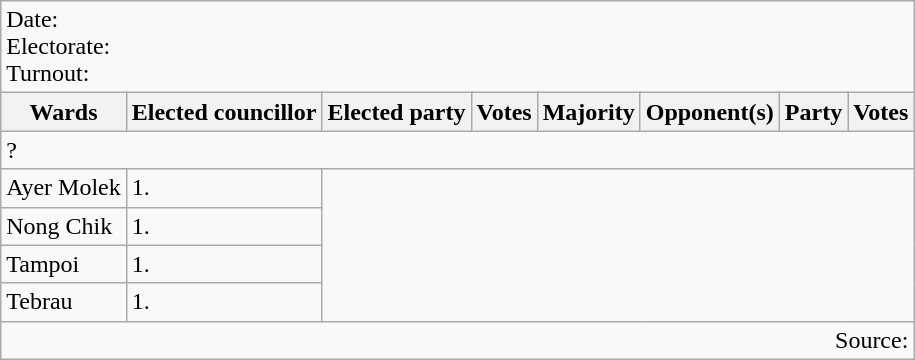<table class=wikitable>
<tr>
<td colspan=8>Date: <br>Electorate: <br>Turnout:</td>
</tr>
<tr>
<th>Wards</th>
<th>Elected councillor</th>
<th>Elected party</th>
<th>Votes</th>
<th>Majority</th>
<th>Opponent(s)</th>
<th>Party</th>
<th>Votes</th>
</tr>
<tr>
<td colspan=8>?</td>
</tr>
<tr>
<td>Ayer Molek</td>
<td>1.</td>
</tr>
<tr>
<td>Nong Chik</td>
<td>1.</td>
</tr>
<tr>
<td>Tampoi</td>
<td>1.</td>
</tr>
<tr>
<td>Tebrau</td>
<td>1.</td>
</tr>
<tr>
<td colspan=8 align=right>Source:</td>
</tr>
</table>
